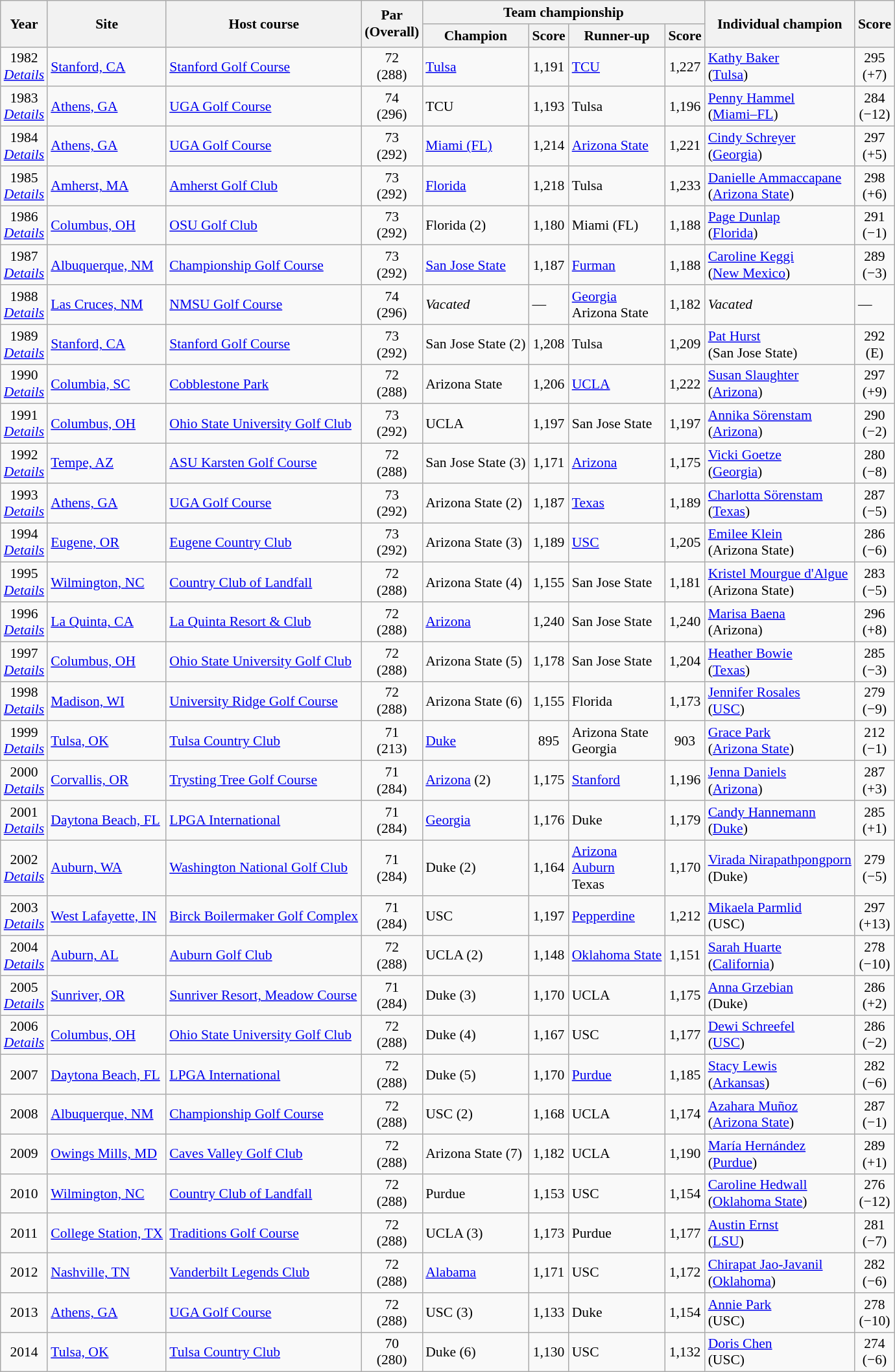<table class="wikitable" style="font-size:90%;">
<tr>
<th rowspan="2">Year</th>
<th rowspan="2">Site</th>
<th rowspan="2">Host course</th>
<th rowspan="2">Par<br>(Overall)</th>
<th colspan=4>Team championship</th>
<th rowspan="2">Individual champion</th>
<th rowspan="2">Score</th>
</tr>
<tr>
<th>Champion</th>
<th>Score</th>
<th>Runner-up</th>
<th>Score</th>
</tr>
<tr>
<td align=center>1982<br> <em><a href='#'>Details</a></em></td>
<td><a href='#'>Stanford, CA</a></td>
<td><a href='#'>Stanford Golf Course</a></td>
<td align=center>72<br>(288)</td>
<td><a href='#'>Tulsa</a></td>
<td align=center>1,191</td>
<td><a href='#'>TCU</a></td>
<td align=center>1,227</td>
<td><a href='#'>Kathy Baker</a><br>(<a href='#'>Tulsa</a>)</td>
<td align=center>295<br>(+7)</td>
</tr>
<tr>
<td align=center>1983<br> <em><a href='#'>Details</a></em></td>
<td><a href='#'>Athens, GA</a></td>
<td><a href='#'>UGA Golf Course</a></td>
<td align=center>74<br>(296)</td>
<td>TCU</td>
<td align=center>1,193</td>
<td>Tulsa</td>
<td align=center>1,196</td>
<td><a href='#'>Penny Hammel</a><br>(<a href='#'>Miami–FL</a>)</td>
<td align=center>284<br>(−12)</td>
</tr>
<tr>
<td align=center>1984<br> <em><a href='#'>Details</a></em></td>
<td><a href='#'>Athens, GA</a></td>
<td><a href='#'>UGA Golf Course</a></td>
<td align=center>73<br>(292)</td>
<td><a href='#'>Miami (FL)</a></td>
<td align=center>1,214</td>
<td><a href='#'>Arizona State</a></td>
<td align=center>1,221</td>
<td><a href='#'>Cindy Schreyer</a><br>(<a href='#'>Georgia</a>)</td>
<td align=center>297<br>(+5)</td>
</tr>
<tr>
<td align=center>1985<br> <em><a href='#'>Details</a></em></td>
<td><a href='#'>Amherst, MA</a></td>
<td><a href='#'>Amherst Golf Club</a></td>
<td align=center>73<br>(292)</td>
<td><a href='#'>Florida</a></td>
<td align=center>1,218</td>
<td>Tulsa</td>
<td align=center>1,233</td>
<td><a href='#'>Danielle Ammaccapane</a><br>(<a href='#'>Arizona State</a>)</td>
<td align=center>298<br>(+6)</td>
</tr>
<tr>
<td align=center>1986<br> <em><a href='#'>Details</a></em></td>
<td><a href='#'>Columbus, OH</a></td>
<td><a href='#'>OSU Golf Club</a></td>
<td align=center>73<br>(292)</td>
<td>Florida (2)</td>
<td align=center>1,180</td>
<td>Miami (FL)</td>
<td align=center>1,188</td>
<td><a href='#'>Page Dunlap</a><br>(<a href='#'>Florida</a>)</td>
<td align=center>291<br>(−1)</td>
</tr>
<tr>
<td align=center>1987<br> <em><a href='#'>Details</a></em></td>
<td><a href='#'>Albuquerque, NM</a></td>
<td><a href='#'>Championship Golf Course</a></td>
<td align=center>73<br>(292)</td>
<td><a href='#'>San Jose State</a></td>
<td align=center>1,187</td>
<td><a href='#'>Furman</a></td>
<td align=center>1,188</td>
<td><a href='#'>Caroline Keggi</a><br>(<a href='#'>New Mexico</a>)</td>
<td align=center>289<br>(−3)</td>
</tr>
<tr>
<td align=center>1988<br> <em><a href='#'>Details</a></em></td>
<td><a href='#'>Las Cruces, NM</a></td>
<td><a href='#'>NMSU Golf Course</a></td>
<td align=center>74<br>(296)</td>
<td><em>Vacated</em></td>
<td>—</td>
<td><a href='#'>Georgia</a><br>Arizona State</td>
<td align=center>1,182</td>
<td><em>Vacated</em></td>
<td>—</td>
</tr>
<tr>
<td align=center>1989<br> <em><a href='#'>Details</a></em></td>
<td><a href='#'>Stanford, CA</a></td>
<td><a href='#'>Stanford Golf Course</a></td>
<td align=center>73<br>(292)</td>
<td>San Jose State (2)</td>
<td align=center>1,208</td>
<td>Tulsa</td>
<td align=center>1,209</td>
<td><a href='#'>Pat Hurst</a><br>(San Jose State)</td>
<td align=center>292<br>(E)</td>
</tr>
<tr>
<td align=center>1990<br> <em><a href='#'>Details</a></em></td>
<td><a href='#'>Columbia, SC</a></td>
<td><a href='#'>Cobblestone Park</a></td>
<td align=center>72<br>(288)</td>
<td>Arizona State</td>
<td align=center>1,206</td>
<td><a href='#'>UCLA</a></td>
<td align=center>1,222</td>
<td><a href='#'>Susan Slaughter</a><br>(<a href='#'>Arizona</a>)</td>
<td align=center>297<br>(+9)</td>
</tr>
<tr>
<td align=center>1991<br> <em><a href='#'>Details</a></em></td>
<td><a href='#'>Columbus, OH</a></td>
<td><a href='#'>Ohio State University Golf Club</a></td>
<td align=center>73<br>(292)</td>
<td>UCLA</td>
<td align=center>1,197</td>
<td>San Jose State</td>
<td align=center>1,197</td>
<td><a href='#'>Annika Sörenstam</a><br>(<a href='#'>Arizona</a>)</td>
<td align=center>290<br>(−2)</td>
</tr>
<tr>
<td align=center>1992<br> <em><a href='#'>Details</a></em></td>
<td><a href='#'>Tempe, AZ</a></td>
<td><a href='#'>ASU Karsten Golf Course</a></td>
<td align=center>72<br>(288)</td>
<td>San Jose State (3)</td>
<td align=center>1,171</td>
<td><a href='#'>Arizona</a></td>
<td align=center>1,175</td>
<td><a href='#'>Vicki Goetze</a><br>(<a href='#'>Georgia</a>)</td>
<td align=center>280<br>(−8)</td>
</tr>
<tr>
<td align=center>1993<br> <em><a href='#'>Details</a></em></td>
<td><a href='#'>Athens, GA</a></td>
<td><a href='#'>UGA Golf Course</a></td>
<td align=center>73<br>(292)</td>
<td>Arizona State (2)</td>
<td align=center>1,187</td>
<td><a href='#'>Texas</a></td>
<td align=center>1,189</td>
<td><a href='#'>Charlotta Sörenstam</a><br>(<a href='#'>Texas</a>)</td>
<td align=center>287<br>(−5)</td>
</tr>
<tr>
<td align=center>1994<br> <em><a href='#'>Details</a></em></td>
<td><a href='#'>Eugene, OR</a></td>
<td><a href='#'>Eugene Country Club</a></td>
<td align=center>73<br>(292)</td>
<td>Arizona State (3)</td>
<td align=center>1,189</td>
<td><a href='#'>USC</a></td>
<td align=center>1,205</td>
<td><a href='#'>Emilee Klein</a><br>(Arizona State)</td>
<td align=center>286<br>(−6)</td>
</tr>
<tr>
<td align=center>1995<br> <em><a href='#'>Details</a></em></td>
<td><a href='#'>Wilmington, NC</a></td>
<td><a href='#'>Country Club of Landfall</a></td>
<td align=center>72<br>(288)</td>
<td>Arizona State (4)</td>
<td align=center>1,155</td>
<td>San Jose State</td>
<td align=center>1,181</td>
<td><a href='#'>Kristel Mourgue d'Algue</a><br>(Arizona State)</td>
<td align=center>283<br>(−5)</td>
</tr>
<tr>
<td align=center>1996<br> <em><a href='#'>Details</a></em></td>
<td><a href='#'>La Quinta, CA</a></td>
<td><a href='#'>La Quinta Resort & Club</a></td>
<td align=center>72<br>(288)</td>
<td><a href='#'>Arizona</a></td>
<td align=center>1,240</td>
<td>San Jose State</td>
<td align=center>1,240</td>
<td><a href='#'>Marisa Baena</a><br>(Arizona)</td>
<td align=center>296<br>(+8)</td>
</tr>
<tr>
<td align=center>1997<br> <em><a href='#'>Details</a></em></td>
<td><a href='#'>Columbus, OH</a></td>
<td><a href='#'>Ohio State University Golf Club</a></td>
<td align=center>72<br>(288)</td>
<td>Arizona State (5)</td>
<td align=center>1,178</td>
<td>San Jose State</td>
<td align=center>1,204</td>
<td><a href='#'>Heather Bowie</a><br>(<a href='#'>Texas</a>)</td>
<td align=center>285<br>(−3)</td>
</tr>
<tr>
<td align=center>1998<br> <em><a href='#'>Details</a></em></td>
<td><a href='#'>Madison, WI</a></td>
<td><a href='#'>University Ridge Golf Course</a></td>
<td align=center>72<br>(288)</td>
<td>Arizona State (6)</td>
<td align=center>1,155</td>
<td>Florida</td>
<td align=center>1,173</td>
<td><a href='#'>Jennifer Rosales</a><br>(<a href='#'>USC</a>)</td>
<td align=center>279<br>(−9)</td>
</tr>
<tr>
<td align=center>1999<br> <em><a href='#'>Details</a></em></td>
<td><a href='#'>Tulsa, OK</a></td>
<td><a href='#'>Tulsa Country Club</a></td>
<td align=center>71<br>(213)</td>
<td><a href='#'>Duke</a></td>
<td align=center>895</td>
<td>Arizona State<br>Georgia</td>
<td align=center>903</td>
<td><a href='#'>Grace Park</a><br>(<a href='#'>Arizona State</a>)</td>
<td align=center>212<br>(−1)</td>
</tr>
<tr>
<td align=center>2000<br> <em><a href='#'>Details</a></em></td>
<td><a href='#'>Corvallis, OR</a></td>
<td><a href='#'>Trysting Tree Golf Course</a></td>
<td align=center>71<br>(284)</td>
<td><a href='#'>Arizona</a> (2)</td>
<td align=center>1,175</td>
<td><a href='#'>Stanford</a></td>
<td align=center>1,196</td>
<td><a href='#'>Jenna Daniels</a><br>(<a href='#'>Arizona</a>)</td>
<td align=center>287<br>(+3)</td>
</tr>
<tr>
<td align=center>2001<br> <em><a href='#'>Details</a></em></td>
<td><a href='#'>Daytona Beach, FL</a></td>
<td><a href='#'>LPGA International</a></td>
<td align=center>71<br>(284)</td>
<td><a href='#'>Georgia</a></td>
<td align=center>1,176</td>
<td>Duke</td>
<td align=center>1,179</td>
<td><a href='#'>Candy Hannemann</a><br>(<a href='#'>Duke</a>)</td>
<td align=center>285<br>(+1)</td>
</tr>
<tr>
<td align=center>2002<br> <em><a href='#'>Details</a></em></td>
<td><a href='#'>Auburn, WA</a></td>
<td><a href='#'>Washington National Golf Club</a></td>
<td align=center>71<br>(284)</td>
<td>Duke (2)</td>
<td align=center>1,164</td>
<td><a href='#'>Arizona</a><br><a href='#'>Auburn</a><br>Texas</td>
<td align=center>1,170</td>
<td><a href='#'>Virada Nirapathpongporn</a><br>(Duke)</td>
<td align=center>279<br>(−5)</td>
</tr>
<tr>
<td align=center>2003<br> <em><a href='#'>Details</a></em></td>
<td><a href='#'>West Lafayette, IN</a></td>
<td><a href='#'>Birck Boilermaker Golf Complex</a></td>
<td align=center>71<br>(284)</td>
<td>USC</td>
<td align=center>1,197</td>
<td><a href='#'>Pepperdine</a></td>
<td align=center>1,212</td>
<td><a href='#'>Mikaela Parmlid</a><br>(USC)</td>
<td align=center>297<br>(+13)</td>
</tr>
<tr>
<td align=center>2004<br> <em><a href='#'>Details</a></em></td>
<td><a href='#'>Auburn, AL</a></td>
<td><a href='#'>Auburn Golf Club</a></td>
<td align=center>72<br>(288)</td>
<td>UCLA (2)</td>
<td align=center>1,148</td>
<td><a href='#'>Oklahoma State</a></td>
<td align=center>1,151</td>
<td><a href='#'>Sarah Huarte</a><br>(<a href='#'>California</a>)</td>
<td align=center>278<br>(−10)</td>
</tr>
<tr>
<td align=center>2005<br> <em><a href='#'>Details</a></em></td>
<td><a href='#'>Sunriver, OR</a></td>
<td><a href='#'>Sunriver Resort, Meadow Course</a></td>
<td align=center>71<br>(284)</td>
<td>Duke (3)</td>
<td align=center>1,170</td>
<td>UCLA</td>
<td align=center>1,175</td>
<td><a href='#'>Anna Grzebian</a><br>(Duke)</td>
<td align=center>286<br>(+2)</td>
</tr>
<tr>
<td align=center>2006<br> <em><a href='#'>Details</a></em></td>
<td><a href='#'>Columbus, OH</a></td>
<td><a href='#'>Ohio State University Golf Club</a></td>
<td align=center>72<br>(288)</td>
<td>Duke (4)</td>
<td align=center>1,167</td>
<td>USC</td>
<td align=center>1,177</td>
<td><a href='#'>Dewi Schreefel</a><br>(<a href='#'>USC</a>)</td>
<td align=center>286<br>(−2)</td>
</tr>
<tr>
<td align=center>2007</td>
<td><a href='#'>Daytona Beach, FL</a></td>
<td><a href='#'>LPGA International</a></td>
<td align=center>72<br>(288)</td>
<td>Duke (5)</td>
<td align=center>1,170</td>
<td><a href='#'>Purdue</a></td>
<td align=center>1,185</td>
<td><a href='#'>Stacy Lewis</a><br>(<a href='#'>Arkansas</a>)</td>
<td align=center>282<br>(−6)</td>
</tr>
<tr>
<td align=center>2008</td>
<td><a href='#'>Albuquerque, NM</a></td>
<td><a href='#'>Championship Golf Course</a></td>
<td align=center>72<br>(288)</td>
<td>USC (2)</td>
<td align=center>1,168</td>
<td>UCLA</td>
<td align=center>1,174</td>
<td><a href='#'>Azahara Muñoz</a><br>(<a href='#'>Arizona State</a>)</td>
<td align=center>287<br>(−1)</td>
</tr>
<tr>
<td align=center>2009</td>
<td><a href='#'>Owings Mills, MD</a></td>
<td><a href='#'>Caves Valley Golf Club</a></td>
<td align=center>72<br>(288)</td>
<td>Arizona State (7)</td>
<td align=center>1,182</td>
<td>UCLA</td>
<td align=center>1,190</td>
<td><a href='#'>María Hernández</a><br>(<a href='#'>Purdue</a>)</td>
<td align=center>289<br>(+1)</td>
</tr>
<tr>
<td align=center>2010</td>
<td><a href='#'>Wilmington, NC</a></td>
<td><a href='#'>Country Club of Landfall</a></td>
<td align=center>72<br>(288)</td>
<td>Purdue</td>
<td align=center>1,153</td>
<td>USC</td>
<td align=center>1,154</td>
<td><a href='#'>Caroline Hedwall</a><br>(<a href='#'>Oklahoma State</a>)</td>
<td align=center>276<br>(−12)</td>
</tr>
<tr>
<td align=center>2011</td>
<td><a href='#'>College Station, TX</a></td>
<td><a href='#'>Traditions Golf Course</a></td>
<td align=center>72<br>(288)</td>
<td>UCLA (3)</td>
<td align=center>1,173</td>
<td>Purdue</td>
<td align=center>1,177</td>
<td><a href='#'>Austin Ernst</a><br>(<a href='#'>LSU</a>)</td>
<td align=center>281<br>(−7)</td>
</tr>
<tr>
<td align=center>2012</td>
<td><a href='#'>Nashville, TN</a></td>
<td><a href='#'>Vanderbilt Legends Club</a></td>
<td align=center>72<br>(288)</td>
<td><a href='#'>Alabama</a></td>
<td align=center>1,171</td>
<td>USC</td>
<td align=center>1,172</td>
<td><a href='#'>Chirapat Jao-Javanil</a><br>(<a href='#'>Oklahoma</a>)</td>
<td align=center>282<br>(−6)</td>
</tr>
<tr>
<td align=center>2013</td>
<td><a href='#'>Athens, GA</a></td>
<td><a href='#'>UGA Golf Course</a></td>
<td align=center>72<br>(288)</td>
<td>USC (3)</td>
<td align=center>1,133</td>
<td>Duke</td>
<td align=center>1,154</td>
<td><a href='#'>Annie Park</a><br>(USC)</td>
<td align=center>278<br>(−10)</td>
</tr>
<tr>
<td align=center>2014</td>
<td><a href='#'>Tulsa, OK</a></td>
<td><a href='#'>Tulsa Country Club</a></td>
<td align=center>70<br>(280)</td>
<td>Duke (6)</td>
<td align=center>1,130</td>
<td>USC</td>
<td align=center>1,132</td>
<td><a href='#'>Doris Chen</a><br>(USC)</td>
<td align=center>274<br>(−6)</td>
</tr>
</table>
